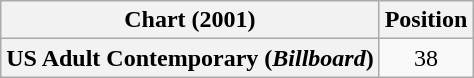<table class="wikitable plainrowheaders">
<tr>
<th scope="col">Chart (2001)</th>
<th scope="col">Position</th>
</tr>
<tr>
<th scope="row">US Adult Contemporary (<em>Billboard</em>)</th>
<td align="center">38</td>
</tr>
</table>
